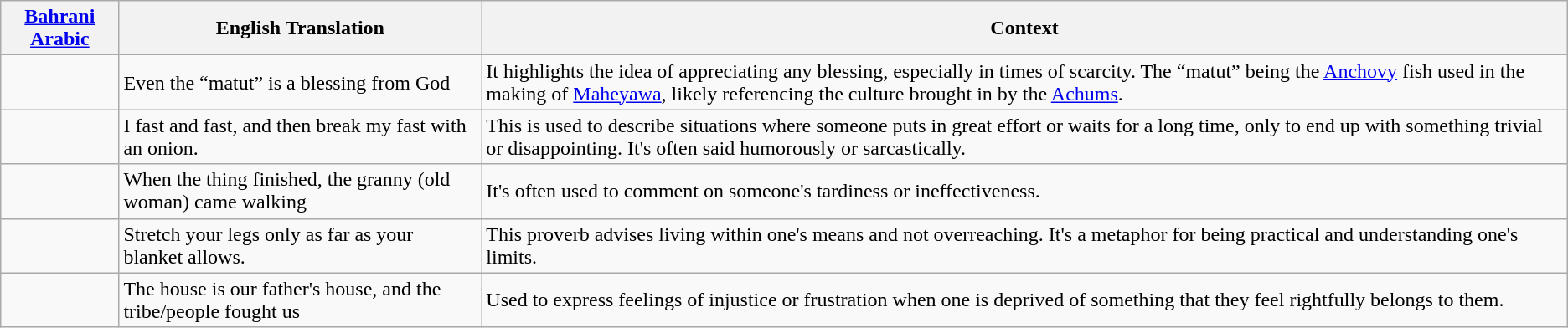<table class="wikitable">
<tr>
<th><a href='#'>Bahrani Arabic</a></th>
<th>English Translation</th>
<th>Context</th>
</tr>
<tr>
<td></td>
<td>Even the “matut” is a blessing from God</td>
<td>It highlights the idea of appreciating any blessing, especially in times of scarcity. The “matut” being the <a href='#'>Anchovy</a> fish used in the making of <a href='#'>Maheyawa</a>, likely referencing the culture brought in by the <a href='#'>Achums</a>.</td>
</tr>
<tr>
<td></td>
<td>I fast and fast, and then break my fast with an onion.</td>
<td>This is used to describe situations where someone puts in great effort or waits for a long time, only to end up with something trivial or disappointing. It's often said humorously or sarcastically.</td>
</tr>
<tr>
<td></td>
<td>When the thing finished, the granny (old woman) came walking</td>
<td>It's often used to comment on someone's tardiness or ineffectiveness.</td>
</tr>
<tr>
<td></td>
<td>Stretch your legs only as far as your blanket allows.</td>
<td>This proverb advises living within one's means and not overreaching. It's a metaphor for being practical and understanding one's limits.</td>
</tr>
<tr>
<td></td>
<td>The house is our father's house, and the tribe/people fought us</td>
<td>Used to express feelings of injustice or frustration when one is deprived of something that they feel rightfully belongs to them.</td>
</tr>
</table>
